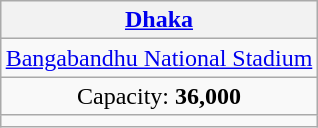<table class="wikitable" style="text-align:center;margin:1em auto;">
<tr>
<th><a href='#'>Dhaka</a></th>
</tr>
<tr>
<td><a href='#'>Bangabandhu National Stadium</a></td>
</tr>
<tr>
<td>Capacity: <strong>36,000</strong></td>
</tr>
<tr>
<td></td>
</tr>
</table>
